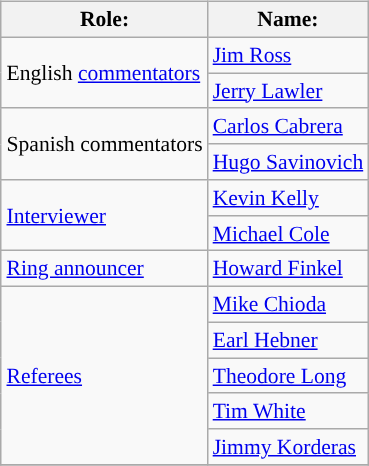<table class=wikitable style="font-size:90%; margin: 0.5em 0 0.5em 1em; float: right; clear: right;">
<tr>
<th>Role:</th>
<th>Name:</th>
</tr>
<tr>
<td rowspan="2">English <a href='#'>commentators</a></td>
<td><a href='#'>Jim Ross</a></td>
</tr>
<tr>
<td><a href='#'>Jerry Lawler</a></td>
</tr>
<tr>
<td rowspan="2'">Spanish commentators</td>
<td><a href='#'>Carlos Cabrera</a></td>
</tr>
<tr>
<td><a href='#'>Hugo Savinovich</a></td>
</tr>
<tr>
<td rowspan="2"><a href='#'>Interviewer</a></td>
<td><a href='#'>Kevin Kelly</a></td>
</tr>
<tr>
<td><a href='#'>Michael Cole</a></td>
</tr>
<tr>
<td><a href='#'>Ring announcer</a></td>
<td><a href='#'>Howard Finkel</a></td>
</tr>
<tr>
<td rowspan="5"><a href='#'>Referees</a></td>
<td><a href='#'>Mike Chioda</a></td>
</tr>
<tr>
<td><a href='#'>Earl Hebner</a></td>
</tr>
<tr>
<td><a href='#'>Theodore Long</a></td>
</tr>
<tr>
<td><a href='#'>Tim White</a></td>
</tr>
<tr>
<td><a href='#'>Jimmy Korderas</a></td>
</tr>
<tr>
</tr>
</table>
